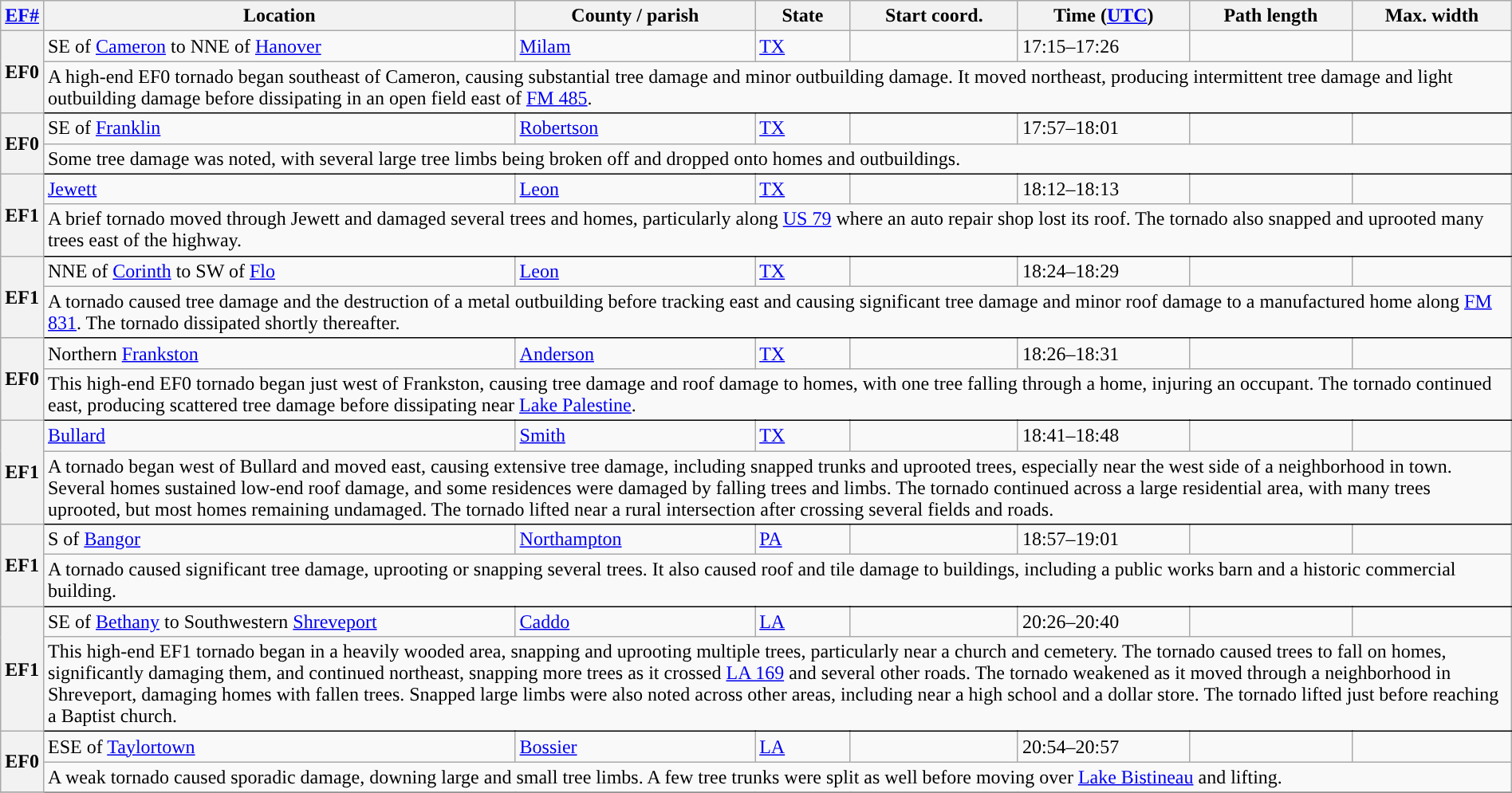<table class="wikitable sortable" style="width:100%;">
<tr>
<th scope="col" width="2%" align="center"><a href='#'>EF#</a></th>
<th scope="col" align="center" class="unsortable">Location</th>
<th scope="col" align="center" class="unsortable">County / parish</th>
<th scope="col" align="center">State</th>
<th scope="col" align="center">Start coord.</th>
<th scope="col" align="center">Time (<a href='#'>UTC</a>)</th>
<th scope="col" align="center">Path length</th>
<th scope="col" align="center">Max. width</th>
</tr>
<tr>
<th scope="row" rowspan="2" style="background-color:#">EF0</th>
<td>SE of <a href='#'>Cameron</a> to NNE of <a href='#'>Hanover</a></td>
<td><a href='#'>Milam</a></td>
<td><a href='#'>TX</a></td>
<td></td>
<td>17:15–17:26</td>
<td></td>
<td></td>
</tr>
<tr class="expand-child">
<td colspan="8" style=" border-bottom: 1px solid black;">A high-end EF0 tornado began southeast of Cameron, causing substantial tree damage and minor outbuilding damage. It moved northeast, producing intermittent tree damage and light outbuilding damage before dissipating in an open field east of <a href='#'>FM 485</a>.</td>
</tr>
<tr>
<th scope="row" rowspan="2" style="background-color:#">EF0</th>
<td>SE of <a href='#'>Franklin</a></td>
<td><a href='#'>Robertson</a></td>
<td><a href='#'>TX</a></td>
<td></td>
<td>17:57–18:01</td>
<td></td>
<td></td>
</tr>
<tr class="expand-child">
<td colspan="8" style=" border-bottom: 1px solid black;">Some tree damage was noted, with several large tree limbs being broken off and dropped onto homes and outbuildings.</td>
</tr>
<tr>
<th scope="row" rowspan="2" style="background-color:#">EF1</th>
<td><a href='#'>Jewett</a></td>
<td><a href='#'>Leon</a></td>
<td><a href='#'>TX</a></td>
<td></td>
<td>18:12–18:13</td>
<td></td>
<td></td>
</tr>
<tr class="expand-child">
<td colspan="8" style=" border-bottom: 1px solid black;">A brief tornado moved through Jewett and damaged several trees and homes, particularly along <a href='#'>US 79</a> where an auto repair shop lost its roof. The tornado also snapped and uprooted many trees east of the highway.</td>
</tr>
<tr>
<th scope="row" rowspan="2" style="background-color:#">EF1</th>
<td>NNE of <a href='#'>Corinth</a> to SW of <a href='#'>Flo</a></td>
<td><a href='#'>Leon</a></td>
<td><a href='#'>TX</a></td>
<td></td>
<td>18:24–18:29</td>
<td></td>
<td></td>
</tr>
<tr class="expand-child">
<td colspan="8" style=" border-bottom: 1px solid black;">A tornado caused tree damage and the destruction of a metal outbuilding before tracking east and causing significant tree damage and minor roof damage to a manufactured home along <a href='#'>FM 831</a>. The tornado dissipated shortly thereafter.</td>
</tr>
<tr>
<th scope="row" rowspan="2" style="background-color:#">EF0</th>
<td>Northern <a href='#'>Frankston</a></td>
<td><a href='#'>Anderson</a></td>
<td><a href='#'>TX</a></td>
<td></td>
<td>18:26–18:31</td>
<td></td>
<td></td>
</tr>
<tr class="expand-child">
<td colspan="8" style=" border-bottom: 1px solid black;">This high-end EF0 tornado began just west of Frankston, causing tree damage and roof damage to homes, with one tree falling through a home, injuring an occupant. The tornado continued east, producing scattered tree damage before dissipating near <a href='#'>Lake Palestine</a>.</td>
</tr>
<tr>
<th scope="row" rowspan="2" style="background-color:#">EF1</th>
<td><a href='#'>Bullard</a></td>
<td><a href='#'>Smith</a></td>
<td><a href='#'>TX</a></td>
<td></td>
<td>18:41–18:48</td>
<td></td>
<td></td>
</tr>
<tr class="expand-child">
<td colspan="8" style=" border-bottom: 1px solid black;">A tornado began west of Bullard and moved east, causing extensive tree damage, including snapped trunks and uprooted trees, especially near the west side of a neighborhood in town. Several homes sustained low-end roof damage, and some residences were damaged by falling trees and limbs. The tornado continued across a large residential area, with many trees uprooted, but most homes remaining undamaged. The tornado lifted near a rural intersection after crossing several fields and roads.</td>
</tr>
<tr>
<th scope="row" rowspan="2" style="background-color:#">EF1</th>
<td>S of <a href='#'>Bangor</a></td>
<td><a href='#'>Northampton</a></td>
<td><a href='#'>PA</a></td>
<td></td>
<td>18:57–19:01</td>
<td></td>
<td></td>
</tr>
<tr class="expand-child">
<td colspan="8" style=" border-bottom: 1px solid black;">A tornado caused significant tree damage, uprooting or snapping several trees. It also caused roof and tile damage to buildings, including a public works barn and a historic commercial building.</td>
</tr>
<tr>
<th scope="row" rowspan="2" style="background-color:#">EF1</th>
<td>SE of <a href='#'>Bethany</a> to Southwestern <a href='#'>Shreveport</a></td>
<td><a href='#'>Caddo</a></td>
<td><a href='#'>LA</a></td>
<td></td>
<td>20:26–20:40</td>
<td></td>
<td></td>
</tr>
<tr class="expand-child">
<td colspan="8" style=" border-bottom: 1px solid black;">This high-end EF1 tornado began in a heavily wooded area, snapping and uprooting multiple trees, particularly near a church and cemetery. The tornado caused trees to fall on homes, significantly damaging them, and continued northeast, snapping more trees as it crossed <a href='#'>LA 169</a> and several other roads. The tornado weakened as it moved through a neighborhood in Shreveport, damaging homes with fallen trees. Snapped large limbs were also noted across other areas, including near a high school and a dollar store. The tornado lifted just before reaching a Baptist church.</td>
</tr>
<tr>
<th scope="row" rowspan="2" style="background-color:#">EF0</th>
<td>ESE of <a href='#'>Taylortown</a></td>
<td><a href='#'>Bossier</a></td>
<td><a href='#'>LA</a></td>
<td></td>
<td>20:54–20:57</td>
<td></td>
<td></td>
</tr>
<tr class="expand-child">
<td colspan="8" style=" border-bottom: 1px solid black;">A weak tornado caused sporadic damage, downing large and small tree limbs. A few tree trunks were split as well before moving over <a href='#'>Lake Bistineau</a> and lifting.</td>
</tr>
<tr>
</tr>
</table>
